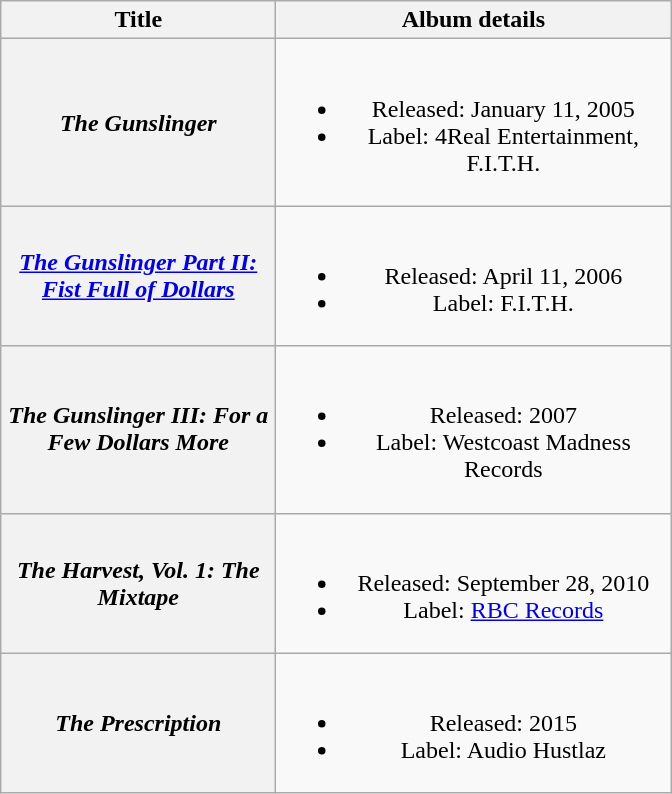<table class="wikitable plainrowheaders" style="text-align:center;">
<tr>
<th scope="col" style="width:11em;">Title</th>
<th scope="col" style="width:16em;">Album details</th>
</tr>
<tr>
<th scope="row"><em>The Gunslinger</em></th>
<td><br><ul><li>Released: January 11, 2005</li><li>Label: 4Real Entertainment, F.I.T.H.</li></ul></td>
</tr>
<tr>
<th scope="row"><em><a href='#'>The Gunslinger Part II: Fist Full of Dollars</a></em></th>
<td><br><ul><li>Released: April 11, 2006</li><li>Label: F.I.T.H.</li></ul></td>
</tr>
<tr>
<th scope="row"><em>The Gunslinger III: For a Few Dollars More</em></th>
<td><br><ul><li>Released: 2007</li><li>Label: Westcoast Madness Records</li></ul></td>
</tr>
<tr>
<th scope="row"><em>The Harvest, Vol. 1: The Mixtape</em></th>
<td><br><ul><li>Released: September 28, 2010</li><li>Label: <a href='#'>RBC Records</a></li></ul></td>
</tr>
<tr>
<th scope="row"><em>The Prescription</em></th>
<td><br><ul><li>Released: 2015</li><li>Label: Audio Hustlaz</li></ul></td>
</tr>
</table>
